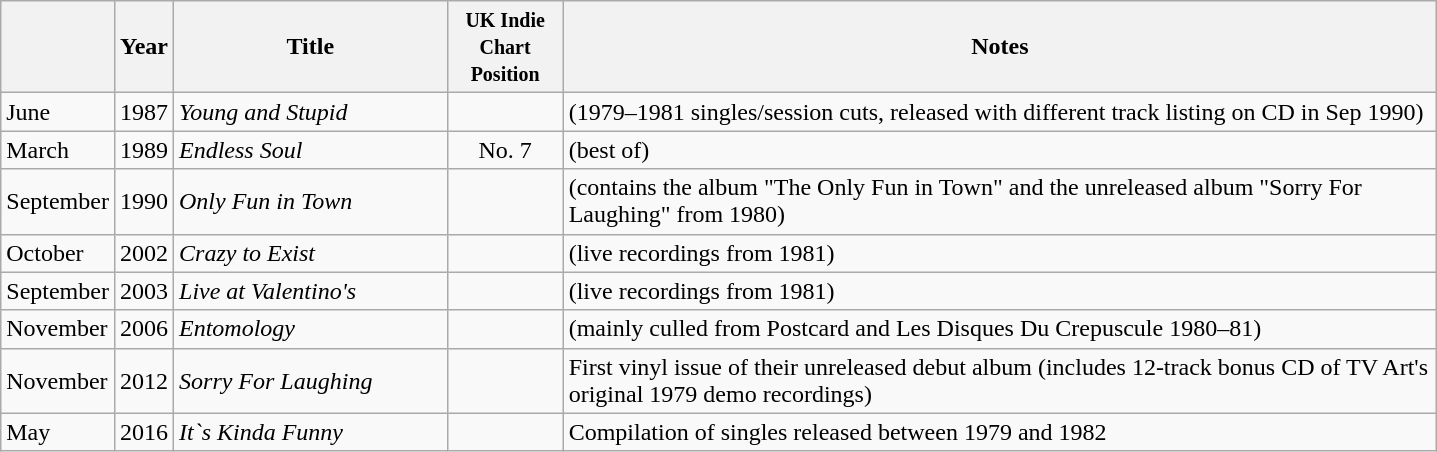<table class="wikitable">
<tr>
<th width="30"></th>
<th width="30"><strong>Year</strong></th>
<th style="width:175px;"><strong>Title</strong></th>
<th width="70"><strong><small>UK Indie Chart Position</small></strong></th>
<th style="width:575px;"><strong>Notes</strong></th>
</tr>
<tr>
<td>June</td>
<td>1987</td>
<td><em>Young and Stupid</em></td>
<td style="text-align:center;"></td>
<td>(1979–1981 singles/session cuts, released with different track listing on CD in Sep 1990)</td>
</tr>
<tr>
<td>March</td>
<td>1989</td>
<td><em>Endless Soul</em></td>
<td style="text-align:center;">No. 7</td>
<td>(best of)</td>
</tr>
<tr>
<td>September</td>
<td>1990</td>
<td><em>Only Fun in Town</em></td>
<td style="text-align:center;"></td>
<td>(contains the album "The Only Fun in Town" and the unreleased album "Sorry For Laughing" from 1980)</td>
</tr>
<tr>
<td>October</td>
<td>2002</td>
<td><em>Crazy to Exist</em></td>
<td style="text-align:center;"></td>
<td>(live recordings from 1981)</td>
</tr>
<tr>
<td>September</td>
<td>2003</td>
<td><em>Live at Valentino's</em></td>
<td style="text-align:center;"></td>
<td>(live recordings from 1981)</td>
</tr>
<tr>
<td>November</td>
<td>2006</td>
<td><em>Entomology</em></td>
<td style="text-align:center;"></td>
<td>(mainly culled from Postcard and Les Disques Du Crepuscule 1980–81)</td>
</tr>
<tr>
<td>November</td>
<td>2012</td>
<td><em>Sorry For Laughing</em></td>
<td style="text-align:center;"></td>
<td>First vinyl issue of their unreleased debut album (includes 12-track bonus CD of TV Art's original 1979 demo recordings)</td>
</tr>
<tr>
<td>May</td>
<td>2016</td>
<td><em>It`s Kinda Funny</em></td>
<td></td>
<td>Compilation of singles released between 1979 and 1982</td>
</tr>
</table>
